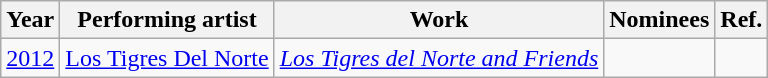<table class="wikitable sortable">
<tr>
<th bgcolor="#efefef">Year</th>
<th bgcolor="#efefef">Performing artist</th>
<th bgcolor="#efefef">Work</th>
<th bgcolor="#efefef" class=unsortable>Nominees</th>
<th bgcolor="#efefef" class=unsortable>Ref.</th>
</tr>
<tr>
<td align="center"><a href='#'>2012</a></td>
<td><a href='#'>Los Tigres Del Norte</a></td>
<td><em><a href='#'>Los Tigres del Norte and Friends</a></em></td>
<td></td>
<td align="center"></td>
</tr>
</table>
